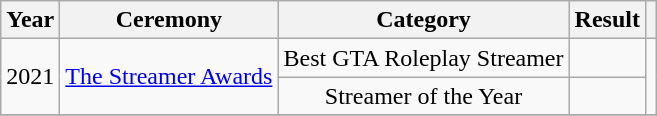<table class="wikitable" style="text-align:center;">
<tr>
<th>Year</th>
<th>Ceremony</th>
<th>Category</th>
<th>Result</th>
<th></th>
</tr>
<tr>
<td rowspan="2">2021</td>
<td rowspan="2"><a href='#'>The Streamer Awards</a></td>
<td>Best GTA Roleplay Streamer</td>
<td></td>
<td rowspan="2"></td>
</tr>
<tr>
<td>Streamer of the Year</td>
<td></td>
</tr>
<tr>
</tr>
</table>
